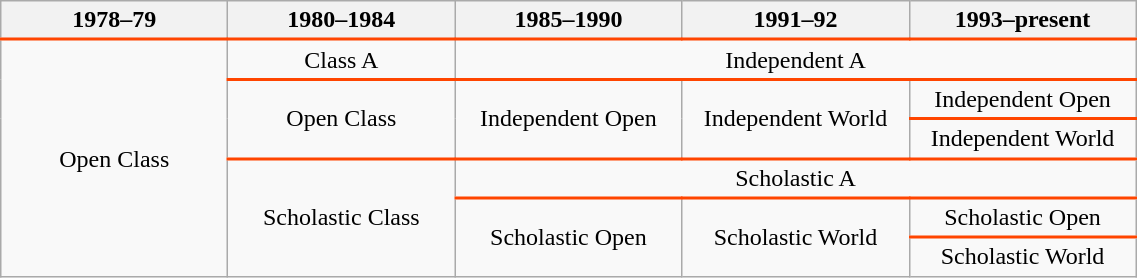<table class="wikitable" style="text-align: center;">
<tr>
<th style="min-width: 9em;">1978–79</th>
<th style="min-width: 9em;">1980–1984</th>
<th style="min-width: 9em;">1985–1990</th>
<th style="min-width: 9em;">1991–92</th>
<th style="min-width: 9em;">1993–present</th>
</tr>
<tr style="border-top:2px solid OrangeRed; height:0px;">
<td rowspan="6">Open Class</td>
<td>Class A</td>
<td colspan="3">Independent A</td>
</tr>
<tr style="border-top:2px solid OrangeRed; height:0px;">
<td rowspan="2">Open Class</td>
<td rowspan="2">Independent Open</td>
<td rowspan="2">Independent World</td>
<td>Independent Open</td>
</tr>
<tr style="border-top:2px solid OrangeRed; height:0px;">
<td>Independent World</td>
</tr>
<tr style="border-top:2px solid OrangeRed; height:0px;">
<td rowspan="3">Scholastic Class</td>
<td colspan="3">Scholastic A</td>
</tr>
<tr style="border-top:2px solid OrangeRed; height:0px;">
<td rowspan="2">Scholastic Open</td>
<td rowspan="2">Scholastic World</td>
<td>Scholastic Open</td>
</tr>
<tr style="border-top:2px solid OrangeRed; height:0px;">
<td>Scholastic World</td>
</tr>
</table>
